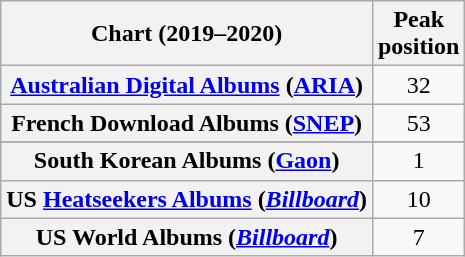<table class="wikitable sortable plainrowheaders" style="text-align:center">
<tr>
<th scope="col">Chart (2019–2020)</th>
<th scope="col">Peak<br>position</th>
</tr>
<tr>
<th scope="row"><a href='#'>Australian Digital Albums</a> (<a href='#'>ARIA</a>)</th>
<td>32</td>
</tr>
<tr>
<th scope="row">French Download Albums (<a href='#'>SNEP</a>)</th>
<td>53</td>
</tr>
<tr>
</tr>
<tr>
</tr>
<tr>
<th scope="row">South Korean Albums (<a href='#'>Gaon</a>)</th>
<td>1</td>
</tr>
<tr>
<th scope="row">US <a href='#'>Heatseekers Albums</a> (<em><a href='#'>Billboard</a></em>)</th>
<td>10</td>
</tr>
<tr>
<th scope="row">US World Albums (<em><a href='#'>Billboard</a></em>)</th>
<td>7</td>
</tr>
</table>
